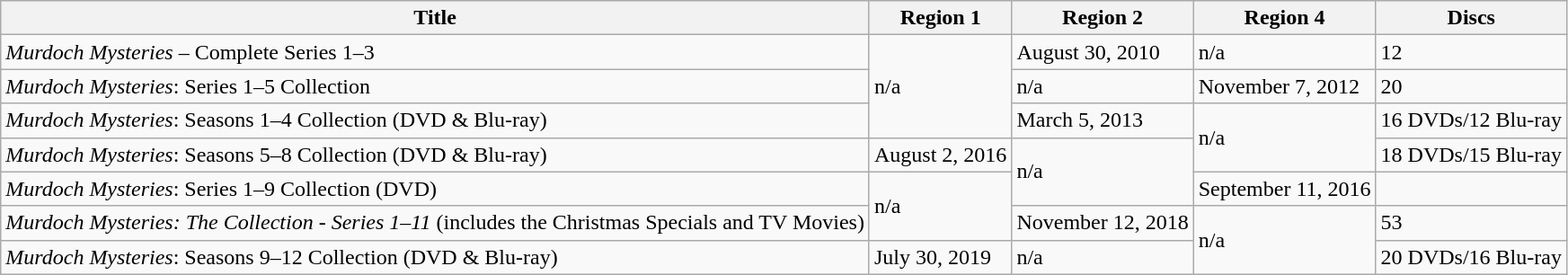<table class="wikitable">
<tr>
<th>Title</th>
<th>Region 1</th>
<th>Region 2</th>
<th>Region 4</th>
<th>Discs</th>
</tr>
<tr>
<td><em>Murdoch Mysteries</em> – Complete Series 1–3</td>
<td rowspan="3">n/a</td>
<td>August 30, 2010</td>
<td>n/a</td>
<td>12</td>
</tr>
<tr>
<td><em>Murdoch Mysteries</em>: Series 1–5 Collection</td>
<td>n/a</td>
<td>November 7, 2012</td>
<td>20</td>
</tr>
<tr>
<td><em>Murdoch Mysteries</em>: Seasons 1–4 Collection (DVD & Blu-ray)</td>
<td>March 5, 2013</td>
<td rowspan="2">n/a</td>
<td>16 DVDs/12 Blu-ray</td>
</tr>
<tr>
<td><em>Murdoch Mysteries</em>: Seasons 5–8 Collection (DVD & Blu-ray)</td>
<td>August 2, 2016</td>
<td rowspan="2">n/a</td>
<td>18 DVDs/15 Blu-ray</td>
</tr>
<tr>
<td><em>Murdoch Mysteries</em>: Series 1–9 Collection (DVD)</td>
<td rowspan="2">n/a</td>
<td>September 11, 2016</td>
<td></td>
</tr>
<tr>
<td><em>Murdoch Mysteries: The Collection - Series 1–11</em> (includes the Christmas Specials and TV Movies)</td>
<td>November 12, 2018</td>
<td rowspan="2">n/a</td>
<td>53</td>
</tr>
<tr>
<td><em>Murdoch Mysteries</em>: Seasons 9–12 Collection (DVD & Blu-ray)</td>
<td>July 30, 2019</td>
<td>n/a</td>
<td>20 DVDs/16 Blu-ray</td>
</tr>
</table>
